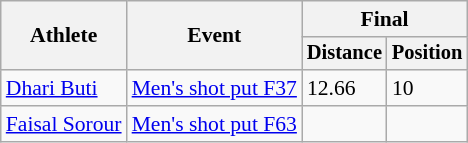<table class="wikitable" style="font-size:90%">
<tr>
<th rowspan="2">Athlete</th>
<th rowspan="2">Event</th>
<th colspan="2">Final</th>
</tr>
<tr style="font-size:95%">
<th>Distance</th>
<th>Position</th>
</tr>
<tr>
<td><a href='#'>Dhari Buti</a></td>
<td><a href='#'>Men's shot put F37</a></td>
<td>12.66</td>
<td>10</td>
</tr>
<tr align=center>
<td align=left><a href='#'>Faisal Sorour</a></td>
<td align=left><a href='#'>Men's shot put F63</a></td>
<td></td>
<td></td>
</tr>
</table>
